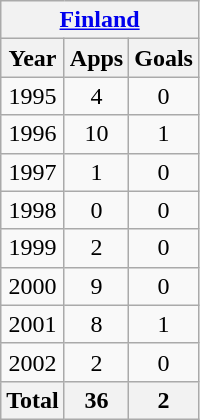<table class=wikitable style=text-align:center>
<tr>
<th colspan=9><a href='#'>Finland</a></th>
</tr>
<tr>
<th>Year</th>
<th>Apps</th>
<th>Goals</th>
</tr>
<tr>
<td>1995</td>
<td>4</td>
<td>0</td>
</tr>
<tr>
<td>1996</td>
<td>10</td>
<td>1</td>
</tr>
<tr>
<td>1997</td>
<td>1</td>
<td>0</td>
</tr>
<tr>
<td>1998</td>
<td>0</td>
<td>0</td>
</tr>
<tr>
<td>1999</td>
<td>2</td>
<td>0</td>
</tr>
<tr>
<td>2000</td>
<td>9</td>
<td>0</td>
</tr>
<tr>
<td>2001</td>
<td>8</td>
<td>1</td>
</tr>
<tr>
<td>2002</td>
<td>2</td>
<td>0</td>
</tr>
<tr>
<th colspan=1>Total</th>
<th>36</th>
<th>2</th>
</tr>
</table>
